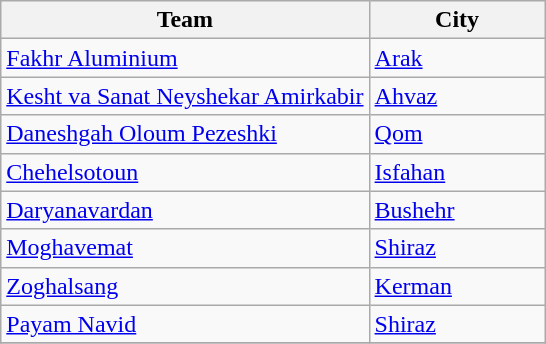<table class="wikitable sortable">
<tr>
<th width=200>Team</th>
<th width=110>City</th>
</tr>
<tr>
<td align="left"><a href='#'>Fakhr Aluminium</a></td>
<td><a href='#'>Arak</a></td>
</tr>
<tr>
<td align="left"><a href='#'>Kesht va Sanat Neyshekar Amirkabir</a></td>
<td><a href='#'>Ahvaz</a></td>
</tr>
<tr>
<td align="left"><a href='#'>Daneshgah Oloum Pezeshki</a></td>
<td><a href='#'>Qom</a></td>
</tr>
<tr>
<td align="left"><a href='#'>Chehelsotoun</a></td>
<td><a href='#'>Isfahan</a></td>
</tr>
<tr>
<td align="left"><a href='#'>Daryanavardan</a></td>
<td><a href='#'>Bushehr</a></td>
</tr>
<tr>
<td align="left"><a href='#'>Moghavemat</a></td>
<td><a href='#'>Shiraz</a></td>
</tr>
<tr>
<td align="left"><a href='#'>Zoghalsang</a></td>
<td><a href='#'>Kerman</a></td>
</tr>
<tr>
<td align="left"><a href='#'>Payam Navid</a></td>
<td><a href='#'>Shiraz</a></td>
</tr>
<tr>
</tr>
</table>
